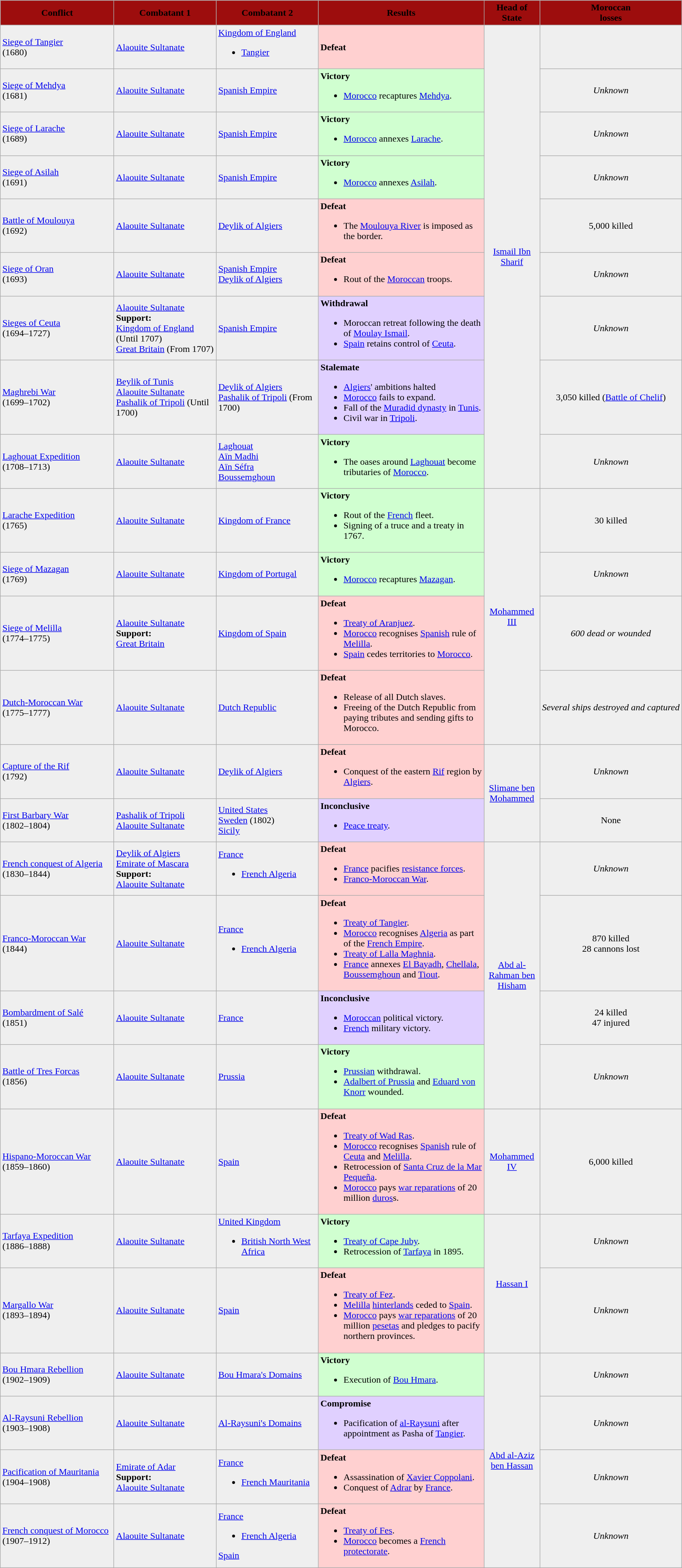<table class="wikitable">
<tr>
<th style="background:#9D0D0D" width="190px"><span>Conflict</span></th>
<th style="background:#9D0D0D" width="170px"><span>Combatant 1</span></th>
<th style="background:#9D0D0D" width="170px"><span>Combatant 2</span></th>
<th style="background:#9D0D0D" width="280px"><span>Results</span></th>
<th style="background:#9D0D0D" width="90px"><span>Head of State</span></th>
<th style="background:#9D0D0D"><span>Moroccan<br>losses</span></th>
</tr>
<tr>
<td style="background:#efefef"><a href='#'>Siege of Tangier</a><br>(1680)</td>
<td style="background:#efefef"> <a href='#'>Alaouite Sultanate</a></td>
<td style="background:#efefef"> <a href='#'>Kingdom of England</a><br><ul><li> <a href='#'>Tangier</a></li></ul></td>
<td style="background:#FFD0D0"><strong>Defeat</strong></td>
<td rowspan="9" style="background:#efefef; text-align:center;"><a href='#'>Ismail Ibn Sharif</a></td>
<td style="background:#efefef; text-align:center;"></td>
</tr>
<tr>
<td style="background:#efefef"><a href='#'>Siege of Mehdya</a><br>(1681)</td>
<td style="background:#efefef"> <a href='#'>Alaouite Sultanate</a></td>
<td style="background:#efefef"> <a href='#'>Spanish Empire</a></td>
<td style="background:#D0FFD0"><strong>Victory</strong><br><ul><li><a href='#'>Morocco</a> recaptures <a href='#'>Mehdya</a>.</li></ul></td>
<td style="background:#efefef; text-align:center;"><em>Unknown</em></td>
</tr>
<tr>
<td style="background:#efefef"><a href='#'>Siege of Larache</a><br>(1689)</td>
<td style="background:#efefef"> <a href='#'>Alaouite Sultanate</a></td>
<td style="background:#efefef"> <a href='#'>Spanish Empire</a></td>
<td style="background:#D0FFD0"><strong>Victory</strong><br><ul><li><a href='#'>Morocco</a> annexes <a href='#'>Larache</a>.</li></ul></td>
<td style="background:#efefef; text-align:center;"><em>Unknown</em></td>
</tr>
<tr>
<td style="background:#efefef"><a href='#'>Siege of Asilah</a><br>(1691)</td>
<td style="background:#efefef"> <a href='#'>Alaouite Sultanate</a></td>
<td style="background:#efefef"> <a href='#'>Spanish Empire</a></td>
<td style="background:#D0FFD0"><strong>Victory</strong><br><ul><li><a href='#'>Morocco</a> annexes <a href='#'>Asilah</a>.</li></ul></td>
<td style="background:#efefef; text-align:center;"><em>Unknown</em></td>
</tr>
<tr>
<td style="background:#efefef"><a href='#'>Battle of Moulouya</a><br>(1692)</td>
<td style="background:#efefef"> <a href='#'>Alaouite Sultanate</a></td>
<td style="background:#efefef"> <a href='#'>Deylik of Algiers</a></td>
<td style="background:#FFD0D0"><strong>Defeat</strong><br><ul><li>The <a href='#'>Moulouya River</a> is imposed as the border.</li></ul></td>
<td style="background:#efefef; text-align:center;">5,000 killed</td>
</tr>
<tr>
<td style="background:#efefef"><a href='#'>Siege of Oran</a><br>(1693)</td>
<td style="background:#efefef"> <a href='#'>Alaouite Sultanate</a></td>
<td style="background:#efefef"> <a href='#'>Spanish Empire</a><br> <a href='#'>Deylik of Algiers</a></td>
<td style="background:#FFD0D0"><strong>Defeat</strong><br><ul><li>Rout of the <a href='#'>Moroccan</a> troops.</li></ul></td>
<td style="background:#efefef; text-align:center;"><em>Unknown</em></td>
</tr>
<tr>
<td style="background:#efefef"><a href='#'>Sieges of Ceuta</a><br>(1694–1727)</td>
<td style="background:#efefef"> <a href='#'>Alaouite Sultanate</a><br><strong>Support:</strong><br> <a href='#'>Kingdom of England</a> (Until 1707)<br> <a href='#'>Great Britain</a> (From 1707)</td>
<td style="background:#efefef"> <a href='#'>Spanish Empire</a></td>
<td style="background:#E0D0FF"><strong>Withdrawal</strong><br><ul><li>Moroccan retreat following the death of <a href='#'>Moulay Ismail</a>.</li><li><a href='#'>Spain</a> retains control of <a href='#'>Ceuta</a>.</li></ul></td>
<td style="background:#efefef; text-align:center;"><em>Unknown</em></td>
</tr>
<tr>
<td style="background:#efefef"><a href='#'>Maghrebi War</a><br>(1699–1702)</td>
<td style="background:#efefef"> <a href='#'>Beylik of Tunis</a><br> <a href='#'>Alaouite Sultanate</a><br> <a href='#'>Pashalik of Tripoli</a> (Until 1700)</td>
<td style="background:#efefef"> <a href='#'>Deylik of Algiers</a><br> <a href='#'>Pashalik of Tripoli</a> (From 1700)</td>
<td style="background:#E0D0FF"><strong>Stalemate</strong><br><ul><li><a href='#'>Algiers</a>' ambitions halted</li><li><a href='#'>Morocco</a> fails to expand.</li><li>Fall of the <a href='#'>Muradid dynasty</a> in <a href='#'>Tunis</a>.</li><li>Civil war in <a href='#'>Tripoli</a>.</li></ul></td>
<td style="background:#efefef; text-align:center;">3,050 killed (<a href='#'>Battle of Chelif</a>)</td>
</tr>
<tr>
<td style="background:#efefef"><a href='#'>Laghouat Expedition</a><br>(1708–1713)</td>
<td style="background:#efefef"> <a href='#'>Alaouite Sultanate</a></td>
<td style="background:#efefef"><a href='#'>Laghouat</a><br><a href='#'>Aïn Madhi</a><br><a href='#'>Aïn Séfra</a><br><a href='#'>Boussemghoun</a></td>
<td style="background:#D0FFD0"><strong>Victory</strong><br><ul><li>The oases around <a href='#'>Laghouat</a> become tributaries of <a href='#'>Morocco</a>.</li></ul></td>
<td style="background:#efefef; text-align:center;"><em>Unknown</em></td>
</tr>
<tr>
<td style="background:#efefef"><a href='#'>Larache Expedition</a><br>(1765)</td>
<td style="background:#efefef"> <a href='#'>Alaouite Sultanate</a></td>
<td style="background:#efefef"> <a href='#'>Kingdom of France</a></td>
<td style="background:#D0FFD0"><strong>Victory</strong><br><ul><li>Rout of the <a href='#'>French</a> fleet.</li><li>Signing of a truce and a treaty in 1767.</li></ul></td>
<td rowspan="4" style="background:#efefef; text-align:center;"><a href='#'>Mohammed III</a></td>
<td style="background:#efefef; text-align:center;">30 killed</td>
</tr>
<tr>
<td style="background:#efefef"><a href='#'>Siege of Mazagan</a><br>(1769)</td>
<td style="background:#efefef"> <a href='#'>Alaouite Sultanate</a></td>
<td style="background:#efefef"> <a href='#'>Kingdom of Portugal</a></td>
<td style="background:#D0FFD0"><strong>Victory</strong><br><ul><li><a href='#'>Morocco</a> recaptures <a href='#'>Mazagan</a>.</li></ul></td>
<td style="background:#efefef; text-align:center;"><em>Unknown</em></td>
</tr>
<tr>
<td style="background:#efefef"><a href='#'>Siege of Melilla</a><br>(1774–1775)</td>
<td style="background:#efefef"> <a href='#'>Alaouite Sultanate</a><br><strong>Support:</strong><br> <a href='#'>Great Britain</a></td>
<td style="background:#efefef"> <a href='#'>Kingdom of Spain</a></td>
<td style="background:#FFD0D0"><strong>Defeat</strong><br><ul><li><a href='#'>Treaty of Aranjuez</a>.</li><li><a href='#'>Morocco</a> recognises <a href='#'>Spanish</a> rule of <a href='#'>Melilla</a>.</li><li><a href='#'>Spain</a> cedes territories to <a href='#'>Morocco</a>.</li></ul></td>
<td style="background:#efefef; text-align:center;"><em>600 dead or wounded</em></td>
</tr>
<tr>
<td style="background:#efefef"><a href='#'>Dutch-Moroccan War</a><br>(1775–1777)</td>
<td style="background:#efefef"> <a href='#'>Alaouite Sultanate</a></td>
<td style="background:#efefef"> <a href='#'>Dutch Republic</a></td>
<td style="background:#FFD0D0"><strong>Defeat</strong><br><ul><li>Release of all Dutch slaves.</li><li>Freeing of the Dutch Republic from paying tributes and sending gifts to Morocco.</li></ul></td>
<td style="background:#efefef; text-align:center;"><em>Several ships destroyed and captured</em></td>
</tr>
<tr>
<td style="background:#efefef"><a href='#'>Capture of the Rif</a><br>(1792)</td>
<td style="background:#efefef"> <a href='#'>Alaouite Sultanate</a></td>
<td style="background:#efefef"> <a href='#'>Deylik of Algiers</a></td>
<td style="background:#FFD0D0"><strong>Defeat</strong><br><ul><li>Conquest of the eastern <a href='#'>Rif</a> region by <a href='#'>Algiers</a>.</li></ul></td>
<td rowspan="2" style="background:#efefef; text-align:center;"><a href='#'>Slimane ben Mohammed</a></td>
<td style="background:#efefef; text-align:center;"><em>Unknown</em></td>
</tr>
<tr>
<td style="background:#efefef"><a href='#'>First Barbary War</a><br>(1802–1804)</td>
<td style="background:#efefef"> <a href='#'>Pashalik of Tripoli</a><br> <a href='#'>Alaouite Sultanate</a></td>
<td style="background:#efefef"> <a href='#'>United States</a><br> <a href='#'>Sweden</a> (1802)<br> <a href='#'>Sicily</a></td>
<td style="background:#E0D0FF"><strong>Inconclusive </strong><br><ul><li><a href='#'>Peace treaty</a>.</li></ul></td>
<td style="background:#efefef; text-align:center;">None</td>
</tr>
<tr>
<td style="background:#efefef"><a href='#'>French conquest of Algeria</a><br>(1830–1844)</td>
<td style="background:#efefef"> <a href='#'>Deylik of Algiers</a><br> <a href='#'>Emirate of Mascara</a><br><strong>Support:</strong><br> <a href='#'>Alaouite Sultanate</a></td>
<td style="background:#efefef"> <a href='#'>France</a><br><ul><li> <a href='#'>French Algeria</a></li></ul></td>
<td style="background:#FFD0D0"><strong>Defeat</strong><br><ul><li><a href='#'>France</a> pacifies <a href='#'>resistance forces</a>.</li><li><a href='#'>Franco-Moroccan War</a>.</li></ul></td>
<td rowspan="4" style="background:#efefef; text-align:center;"><a href='#'>Abd al-Rahman ben Hisham</a></td>
<td style="background:#efefef; text-align:center;"><em>Unknown</em></td>
</tr>
<tr>
<td style="background:#efefef"><a href='#'>Franco-Moroccan War</a><br>(1844)</td>
<td style="background:#efefef"> <a href='#'>Alaouite Sultanate</a></td>
<td style="background:#efefef"> <a href='#'>France</a><br><ul><li> <a href='#'>French Algeria</a></li></ul></td>
<td style="background:#FFD0D0"><strong>Defeat</strong><br><ul><li><a href='#'>Treaty of Tangier</a>.</li><li><a href='#'>Morocco</a> recognises <a href='#'>Algeria</a> as part of the <a href='#'>French Empire</a>.</li><li><a href='#'>Treaty of Lalla Maghnia</a>.</li><li><a href='#'>France</a> annexes <a href='#'>El Bayadh</a>, <a href='#'>Chellala</a>, <a href='#'>Boussemghoun</a> and <a href='#'>Tiout</a>.</li></ul></td>
<td style="background:#efefef; text-align:center;">870 killed<br>28 cannons lost</td>
</tr>
<tr>
<td style="background:#efefef"><a href='#'>Bombardment of Salé</a><br>(1851)</td>
<td style="background:#efefef"> <a href='#'>Alaouite Sultanate</a></td>
<td style="background:#efefef"> <a href='#'>France</a></td>
<td style="background:#E0D0FF"><strong>Inconclusive</strong><br><ul><li><a href='#'>Moroccan</a> political victory.</li><li><a href='#'>French</a> military victory.</li></ul></td>
<td style="background:#efefef; text-align:center;">24 killed<br>47 injured</td>
</tr>
<tr>
<td style="background:#efefef"><a href='#'>Battle of Tres Forcas</a><br>(1856)</td>
<td style="background:#efefef"> <a href='#'>Alaouite Sultanate</a></td>
<td style="background:#efefef"> <a href='#'>Prussia</a></td>
<td style="background:#D0FFD0"><strong>Victory</strong><br><ul><li><a href='#'>Prussian</a> withdrawal.</li><li><a href='#'>Adalbert of Prussia</a> and <a href='#'>Eduard von Knorr</a> wounded.</li></ul></td>
<td style="background:#efefef; text-align:center;"><em>Unknown</em></td>
</tr>
<tr>
<td style="background:#efefef"><a href='#'>Hispano-Moroccan War</a><br>(1859–1860)</td>
<td style="background:#efefef"> <a href='#'>Alaouite Sultanate</a></td>
<td style="background:#efefef"> <a href='#'>Spain</a></td>
<td style="background:#FFD0D0"><strong>Defeat</strong><br><ul><li><a href='#'>Treaty of Wad Ras</a>.</li><li><a href='#'>Morocco</a> recognises <a href='#'>Spanish</a> rule of <a href='#'>Ceuta</a> and <a href='#'>Melilla</a>.</li><li>Retrocession of <a href='#'>Santa Cruz de la Mar Pequeña</a>.</li><li><a href='#'>Morocco</a> pays <a href='#'>war reparations</a> of 20 million <a href='#'>duros</a>s.</li></ul></td>
<td style="background:#efefef; text-align:center;"><a href='#'>Mohammed IV</a></td>
<td style="background:#efefef; text-align:center;">6,000 killed<br></td>
</tr>
<tr>
<td style="background:#efefef"><a href='#'>Tarfaya Expedition</a><br>(1886–1888)</td>
<td style="background:#efefef"> <a href='#'>Alaouite Sultanate</a></td>
<td style="background:#efefef"> <a href='#'>United Kingdom</a><br><ul><li> <a href='#'>British North West Africa</a></li></ul></td>
<td style="background:#D0FFD0"><strong>Victory</strong><br><ul><li><a href='#'>Treaty of Cape Juby</a>.</li><li>Retrocession of <a href='#'>Tarfaya</a> in 1895.</li></ul></td>
<td rowspan="2" style="background:#efefef; text-align:center;"><a href='#'>Hassan I</a></td>
<td style="background:#efefef; text-align:center;"><em>Unknown</em></td>
</tr>
<tr>
<td style="background:#efefef"><a href='#'>Margallo War</a><br>(1893–1894)</td>
<td style="background:#efefef"> <a href='#'>Alaouite Sultanate</a></td>
<td style="background:#efefef"> <a href='#'>Spain</a></td>
<td style="background:#FFD0D0"><strong>Defeat</strong><br><ul><li><a href='#'>Treaty of Fez</a>.</li><li><a href='#'>Melilla</a> <a href='#'>hinterlands</a> ceded to <a href='#'>Spain</a>.</li><li><a href='#'>Morocco</a> pays <a href='#'>war reparations</a> of 20 million <a href='#'>pesetas</a> and pledges to pacify northern provinces.</li></ul></td>
<td style="background:#efefef; text-align:center;"><em>Unknown</em></td>
</tr>
<tr>
<td style="background:#efefef"><a href='#'>Bou Hmara Rebellion</a><br>(1902–1909)</td>
<td style="background:#efefef"> <a href='#'>Alaouite Sultanate</a></td>
<td style="background:#efefef"><a href='#'>Bou Hmara's Domains</a></td>
<td style="background:#D0FFD0"><strong>Victory</strong><br><ul><li>Execution of <a href='#'>Bou Hmara</a>.</li></ul></td>
<td rowspan="4" style="background:#efefef; text-align:center;"><a href='#'>Abd al-Aziz ben Hassan</a></td>
<td style="background:#efefef; text-align:center;"><em>Unknown</em></td>
</tr>
<tr>
<td style="background:#efefef"><a href='#'>Al-Raysuni Rebellion</a><br>(1903–1908)</td>
<td style="background:#efefef"> <a href='#'>Alaouite Sultanate</a></td>
<td style="background:#efefef"><a href='#'>Al-Raysuni's Domains</a></td>
<td style="background:#E0D0FF"><strong>Compromise</strong><br><ul><li>Pacification of <a href='#'>al-Raysuni</a> after appointment as Pasha of <a href='#'>Tangier</a>.</li></ul></td>
<td style="background:#efefef; text-align:center;"><em>Unknown</em></td>
</tr>
<tr>
<td style="background:#efefef"><a href='#'>Pacification of Mauritania</a><br>(1904–1908)</td>
<td style="background:#efefef"><a href='#'>Emirate of Adar</a><br><strong>Support:</strong><br> <a href='#'>Alaouite Sultanate</a></td>
<td style="background:#efefef"> <a href='#'>France</a><br><ul><li> <a href='#'>French Mauritania</a></li></ul></td>
<td style="background:#FFD0D0"><strong>Defeat</strong><br><ul><li>Assassination of <a href='#'>Xavier Coppolani</a>.</li><li>Conquest of <a href='#'>Adrar</a> by <a href='#'>France</a>.</li></ul></td>
<td style="background:#efefef; text-align:center;"><em>Unknown</em></td>
</tr>
<tr>
<td style="background:#efefef"><a href='#'>French conquest of Morocco</a><br>(1907–1912)</td>
<td style="background:#efefef"> <a href='#'>Alaouite Sultanate</a></td>
<td style="background:#efefef"> <a href='#'>France</a><br><ul><li> <a href='#'>French Algeria</a></li></ul> <a href='#'>Spain</a></td>
<td style="background:#FFD0D0"><strong>Defeat</strong><br><ul><li><a href='#'>Treaty of Fes</a>.</li><li><a href='#'>Morocco</a> becomes a <a href='#'>French protectorate</a>.</li></ul></td>
<td style="background:#efefef; text-align:center;"><em>Unknown</em></td>
</tr>
</table>
